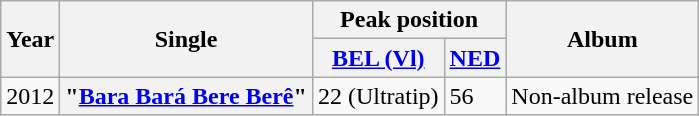<table class="wikitable">
<tr>
<th scope="col" rowspan="2">Year</th>
<th scope="col" rowspan="2">Single</th>
<th scope="col" colspan="2">Peak position</th>
<th scope="col" rowspan="2">Album</th>
</tr>
<tr>
<th scope="col"><a href='#'>BEL (Vl)</a></th>
<th scope="col"><a href='#'>NED</a></th>
</tr>
<tr>
<td>2012</td>
<th scope="row">"<a href='#'>Bara Bará Bere Berê</a>"</th>
<td>22 (Ultratip)</td>
<td>56</td>
<td>Non-album release</td>
</tr>
</table>
